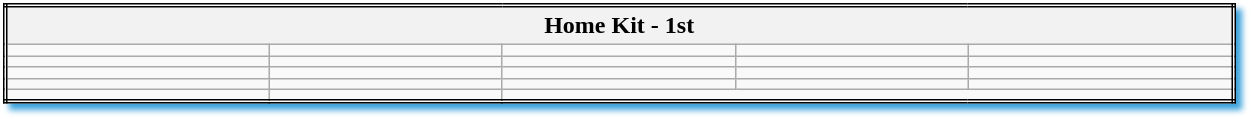<table class="wikitable collapsible collapsed" style="width:65%; border:double #000000; box-shadow: 4px 4px 4px #3ea3dc;">
<tr>
<th colspan=5>Home Kit - 1st</th>
</tr>
<tr>
<td></td>
<td></td>
<td></td>
<td></td>
<td></td>
</tr>
<tr>
<td></td>
<td></td>
<td></td>
<td></td>
<td></td>
</tr>
<tr>
<td></td>
<td></td>
<td></td>
<td></td>
<td></td>
</tr>
<tr>
<td></td>
<td></td>
<td></td>
<td></td>
<td></td>
</tr>
<tr>
<td></td>
<td></td>
</tr>
</table>
